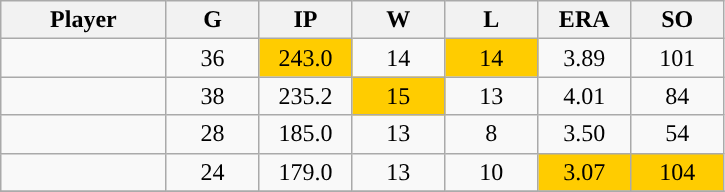<table class="wikitable sortable">
<tr>
<th bgcolor="#DDDDFF" width="16%">Player</th>
<th bgcolor="#DDDDFF" width="9%">G</th>
<th bgcolor="#DDDDFF" width="9%">IP</th>
<th bgcolor="#DDDDFF" width="9%">W</th>
<th bgcolor="#DDDDFF" width="9%">L</th>
<th bgcolor="#DDDDFF" width="9%">ERA</th>
<th bgcolor="#DDDDFF" width="9%">SO</th>
</tr>
<tr align="center">
<td></td>
<td>36</td>
<td style="background:#fc0;">243.0</td>
<td>14</td>
<td style="background:#fc0;">14</td>
<td>3.89</td>
<td>101</td>
</tr>
<tr align="center">
<td></td>
<td>38</td>
<td>235.2</td>
<td style="background:#fc0;">15</td>
<td>13</td>
<td>4.01</td>
<td>84</td>
</tr>
<tr align="center">
<td></td>
<td>28</td>
<td>185.0</td>
<td>13</td>
<td>8</td>
<td>3.50</td>
<td>54</td>
</tr>
<tr align="center">
<td></td>
<td>24</td>
<td>179.0</td>
<td>13</td>
<td>10</td>
<td style="background:#fc0;">3.07</td>
<td style="background:#fc0;">104</td>
</tr>
<tr align="center">
</tr>
</table>
